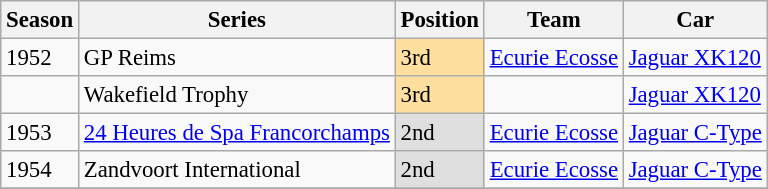<table class="wikitable" style="font-size: 95%;">
<tr>
<th>Season</th>
<th>Series</th>
<th>Position</th>
<th>Team</th>
<th>Car</th>
</tr>
<tr>
<td>1952</td>
<td>GP Reims  </td>
<td style="background:#ffdf9f;">3rd</td>
<td><a href='#'>Ecurie Ecosse</a></td>
<td><a href='#'>Jaguar XK120</a></td>
</tr>
<tr>
<td></td>
<td>Wakefield Trophy  </td>
<td style="background:#ffdf9f;">3rd</td>
<td></td>
<td><a href='#'>Jaguar XK120</a></td>
</tr>
<tr>
<td>1953</td>
<td><a href='#'>24 Heures de Spa Francorchamps</a>  </td>
<td style="background:#dfdfdf;">2nd</td>
<td><a href='#'>Ecurie Ecosse</a></td>
<td><a href='#'>Jaguar C-Type</a></td>
</tr>
<tr>
<td>1954</td>
<td>Zandvoort International  </td>
<td style="background:#dfdfdf;">2nd</td>
<td><a href='#'>Ecurie Ecosse</a></td>
<td><a href='#'>Jaguar C-Type</a></td>
</tr>
<tr>
</tr>
</table>
